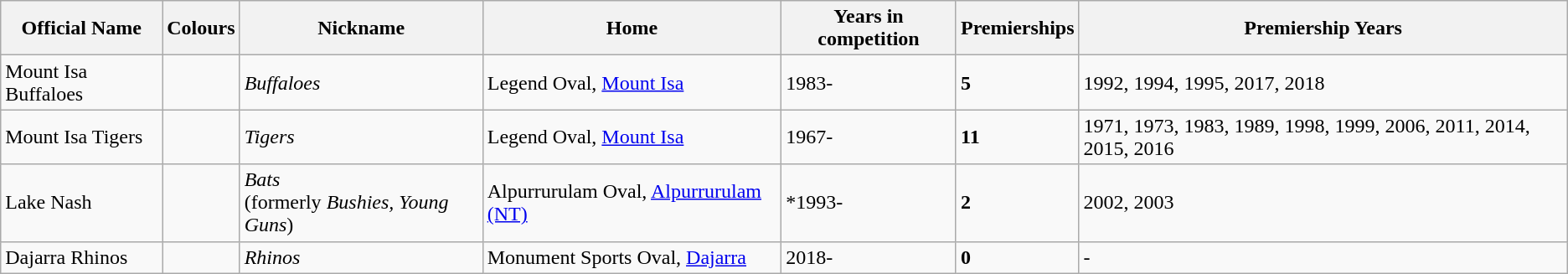<table class="wikitable">
<tr>
<th>Official Name</th>
<th>Colours</th>
<th>Nickname</th>
<th>Home</th>
<th>Years in competition</th>
<th>Premierships</th>
<th>Premiership Years</th>
</tr>
<tr>
<td>Mount Isa Buffaloes</td>
<td></td>
<td><em>Buffaloes</em></td>
<td>Legend Oval, <a href='#'>Mount Isa</a></td>
<td>1983-</td>
<td><strong>5</strong></td>
<td>1992, 1994, 1995, 2017, 2018</td>
</tr>
<tr>
<td>Mount Isa Tigers</td>
<td></td>
<td><em>Tigers</em></td>
<td>Legend Oval, <a href='#'>Mount Isa</a></td>
<td>1967-</td>
<td><strong>11</strong></td>
<td>1971, 1973, 1983, 1989, 1998, 1999, 2006, 2011, 2014, 2015, 2016</td>
</tr>
<tr>
<td>Lake Nash</td>
<td></td>
<td><em>Bats<br></em>(formerly <em>Bushies, Young Guns</em>)</td>
<td>Alpurrurulam Oval, <a href='#'>Alpurrurulam (NT)</a></td>
<td>*1993-</td>
<td><strong>2</strong></td>
<td>2002, 2003</td>
</tr>
<tr>
<td>Dajarra Rhinos</td>
<td></td>
<td><em>Rhinos</em></td>
<td>Monument Sports Oval, <a href='#'>Dajarra</a></td>
<td>2018-</td>
<td><strong>0</strong></td>
<td>-</td>
</tr>
</table>
